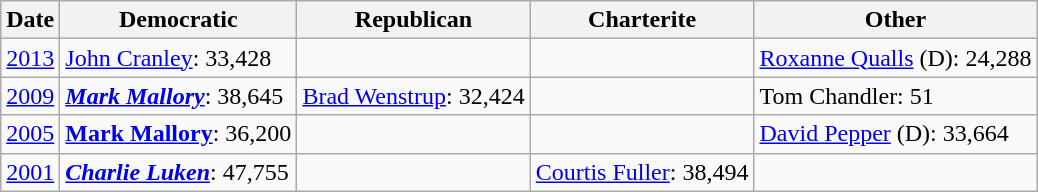<table class="wikitable sortable">
<tr>
<th>Date</th>
<th>Democratic</th>
<th>Republican</th>
<th>Charterite</th>
<th>Other</th>
</tr>
<tr>
<td><a href='#'>2013</a></td>
<td><a href='#'>John Cranley</a>: 33,428</td>
<td> </td>
<td> </td>
<td><a href='#'>Roxanne Qualls</a> (D): 24,288</td>
</tr>
<tr>
<td><a href='#'>2009</a></td>
<td><strong><em><a href='#'>Mark Mallory</a></em></strong>: 38,645</td>
<td><a href='#'>Brad Wenstrup</a>: 32,424</td>
<td> </td>
<td>Tom Chandler: 51</td>
</tr>
<tr>
<td><a href='#'>2005</a></td>
<td><strong><a href='#'>Mark Mallory</a></strong>: 36,200</td>
<td> </td>
<td> </td>
<td><a href='#'>David Pepper</a> (D): 33,664</td>
</tr>
<tr>
<td><a href='#'>2001</a></td>
<td><strong><em><a href='#'>Charlie Luken</a></em></strong>: 47,755</td>
<td> </td>
<td><a href='#'>Courtis Fuller</a>: 38,494</td>
<td> </td>
</tr>
</table>
